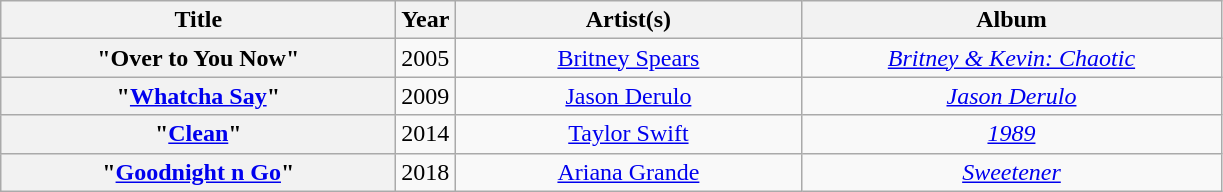<table class="wikitable plainrowheaders" style="text-align:center;">
<tr>
<th scope="col" style="width:16em;">Title</th>
<th scope="col">Year</th>
<th scope="col" style="width:14em;">Artist(s)</th>
<th scope="col" style="width:17em;">Album</th>
</tr>
<tr>
<th scope="row">"Over to You Now"</th>
<td>2005</td>
<td><a href='#'>Britney Spears</a></td>
<td><em><a href='#'>Britney & Kevin: Chaotic</a></em></td>
</tr>
<tr>
<th scope="row">"<a href='#'>Whatcha Say</a>"</th>
<td>2009</td>
<td><a href='#'>Jason Derulo</a></td>
<td><em><a href='#'>Jason Derulo</a></em></td>
</tr>
<tr>
<th scope="row">"<a href='#'>Clean</a>"</th>
<td>2014</td>
<td><a href='#'>Taylor Swift</a></td>
<td><em><a href='#'>1989</a></em></td>
</tr>
<tr>
<th scope="row">"<a href='#'>Goodnight n Go</a>"</th>
<td>2018</td>
<td><a href='#'>Ariana Grande</a></td>
<td><em><a href='#'>Sweetener</a></em></td>
</tr>
</table>
